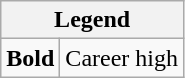<table class="wikitable mw-collapsible">
<tr>
<th colspan="2">Legend</th>
</tr>
<tr>
<td><strong>Bold</strong></td>
<td>Career high</td>
</tr>
</table>
